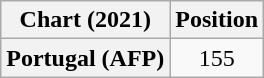<table class="wikitable plainrowheaders" style="text-align:center">
<tr>
<th scope="col">Chart (2021)</th>
<th scope="col">Position</th>
</tr>
<tr>
<th scope="row">Portugal (AFP)</th>
<td>155</td>
</tr>
</table>
